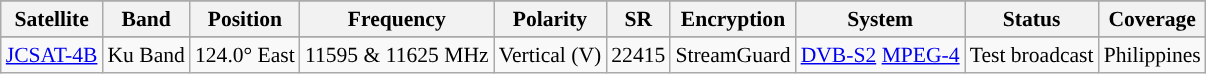<table class="wikitable float center" style="=width:500px;">
<tr>
</tr>
<tr style="font-size:90%">
<th>Satellite</th>
<th>Band</th>
<th>Position</th>
<th>Frequency</th>
<th>Polarity</th>
<th>SR</th>
<th>Encryption</th>
<th>System</th>
<th>Status</th>
<th>Coverage</th>
</tr>
<tr>
</tr>
<tr style="font-size:90%">
<td><a href='#'>JCSAT-4B</a></td>
<td>Ku Band</td>
<td>124.0° East</td>
<td>11595 & 11625 MHz</td>
<td>Vertical (V)</td>
<td>22415</td>
<td>StreamGuard</td>
<td><a href='#'>DVB-S2</a> <a href='#'>MPEG-4</a></td>
<td>Test broadcast</td>
<td>Philippines</td>
</tr>
</table>
